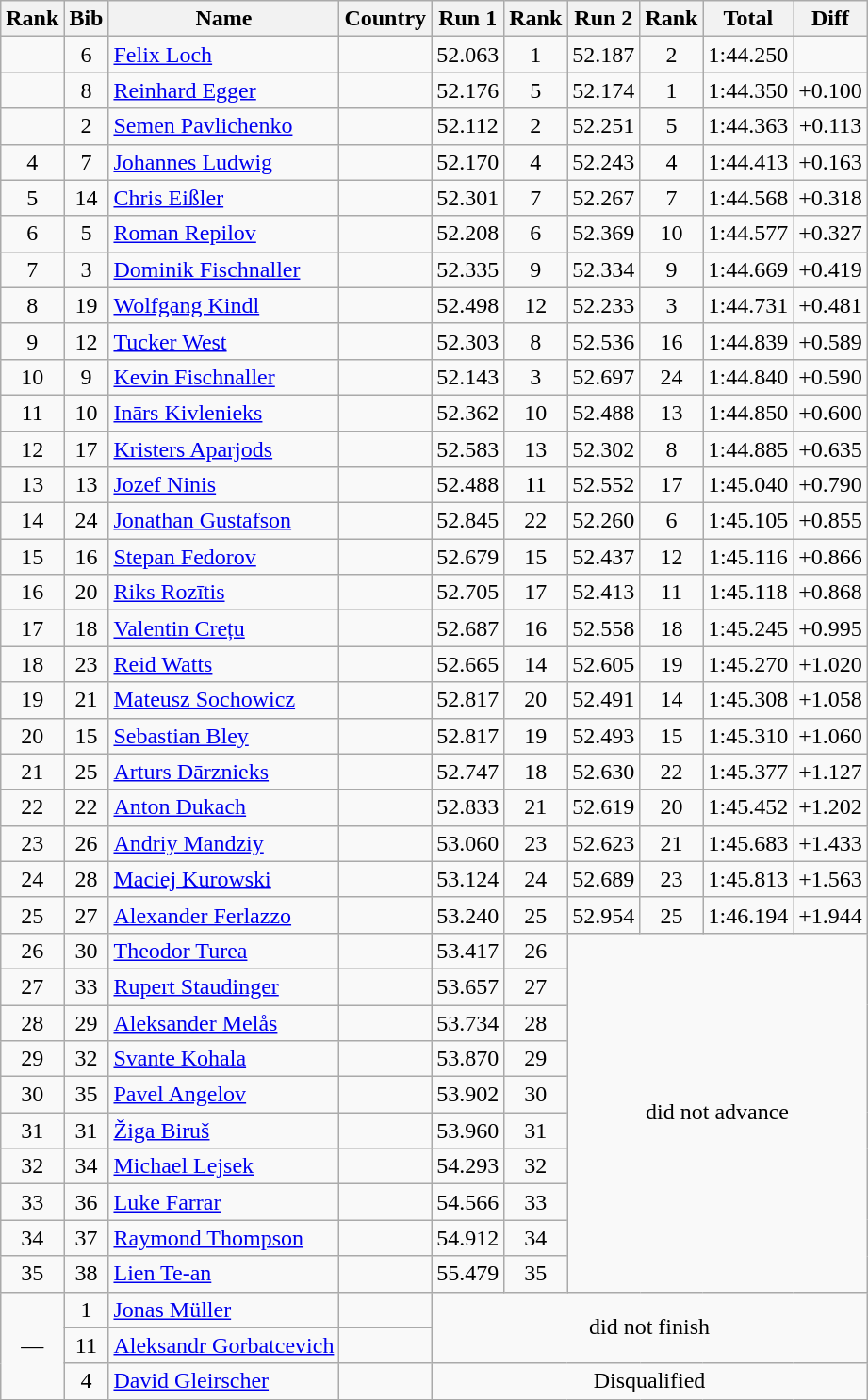<table class="wikitable sortable" style="text-align:center">
<tr>
<th>Rank</th>
<th>Bib</th>
<th>Name</th>
<th>Country</th>
<th>Run 1</th>
<th>Rank</th>
<th>Run 2</th>
<th>Rank</th>
<th>Total</th>
<th>Diff</th>
</tr>
<tr>
<td></td>
<td>6</td>
<td align=left><a href='#'>Felix Loch</a></td>
<td align=left></td>
<td>52.063</td>
<td>1</td>
<td>52.187</td>
<td>2</td>
<td>1:44.250</td>
<td></td>
</tr>
<tr>
<td></td>
<td>8</td>
<td align=left><a href='#'>Reinhard Egger</a></td>
<td align=left></td>
<td>52.176</td>
<td>5</td>
<td>52.174</td>
<td>1</td>
<td>1:44.350</td>
<td>+0.100</td>
</tr>
<tr>
<td></td>
<td>2</td>
<td align=left><a href='#'>Semen Pavlichenko</a></td>
<td align=left></td>
<td>52.112</td>
<td>2</td>
<td>52.251</td>
<td>5</td>
<td>1:44.363</td>
<td>+0.113</td>
</tr>
<tr>
<td>4</td>
<td>7</td>
<td align=left><a href='#'>Johannes Ludwig</a></td>
<td align=left></td>
<td>52.170</td>
<td>4</td>
<td>52.243</td>
<td>4</td>
<td>1:44.413</td>
<td>+0.163</td>
</tr>
<tr>
<td>5</td>
<td>14</td>
<td align=left><a href='#'>Chris Eißler</a></td>
<td align=left></td>
<td>52.301</td>
<td>7</td>
<td>52.267</td>
<td>7</td>
<td>1:44.568</td>
<td>+0.318</td>
</tr>
<tr>
<td>6</td>
<td>5</td>
<td align=left><a href='#'>Roman Repilov</a></td>
<td align=left></td>
<td>52.208</td>
<td>6</td>
<td>52.369</td>
<td>10</td>
<td>1:44.577</td>
<td>+0.327</td>
</tr>
<tr>
<td>7</td>
<td>3</td>
<td align=left><a href='#'>Dominik Fischnaller</a></td>
<td align=left></td>
<td>52.335</td>
<td>9</td>
<td>52.334</td>
<td>9</td>
<td>1:44.669</td>
<td>+0.419</td>
</tr>
<tr>
<td>8</td>
<td>19</td>
<td align=left><a href='#'>Wolfgang Kindl</a></td>
<td align=left></td>
<td>52.498</td>
<td>12</td>
<td>52.233</td>
<td>3</td>
<td>1:44.731</td>
<td>+0.481</td>
</tr>
<tr>
<td>9</td>
<td>12</td>
<td align=left><a href='#'>Tucker West</a></td>
<td align=left></td>
<td>52.303</td>
<td>8</td>
<td>52.536</td>
<td>16</td>
<td>1:44.839</td>
<td>+0.589</td>
</tr>
<tr>
<td>10</td>
<td>9</td>
<td align=left><a href='#'>Kevin Fischnaller</a></td>
<td align=left></td>
<td>52.143</td>
<td>3</td>
<td>52.697</td>
<td>24</td>
<td>1:44.840</td>
<td>+0.590</td>
</tr>
<tr>
<td>11</td>
<td>10</td>
<td align=left><a href='#'>Inārs Kivlenieks</a></td>
<td align=left></td>
<td>52.362</td>
<td>10</td>
<td>52.488</td>
<td>13</td>
<td>1:44.850</td>
<td>+0.600</td>
</tr>
<tr>
<td>12</td>
<td>17</td>
<td align=left><a href='#'>Kristers Aparjods</a></td>
<td align=left></td>
<td>52.583</td>
<td>13</td>
<td>52.302</td>
<td>8</td>
<td>1:44.885</td>
<td>+0.635</td>
</tr>
<tr>
<td>13</td>
<td>13</td>
<td align=left><a href='#'>Jozef Ninis</a></td>
<td align=left></td>
<td>52.488</td>
<td>11</td>
<td>52.552</td>
<td>17</td>
<td>1:45.040</td>
<td>+0.790</td>
</tr>
<tr>
<td>14</td>
<td>24</td>
<td align=left><a href='#'>Jonathan Gustafson</a></td>
<td align=left></td>
<td>52.845</td>
<td>22</td>
<td>52.260</td>
<td>6</td>
<td>1:45.105</td>
<td>+0.855</td>
</tr>
<tr>
<td>15</td>
<td>16</td>
<td align=left><a href='#'>Stepan Fedorov</a></td>
<td align=left></td>
<td>52.679</td>
<td>15</td>
<td>52.437</td>
<td>12</td>
<td>1:45.116</td>
<td>+0.866</td>
</tr>
<tr>
<td>16</td>
<td>20</td>
<td align=left><a href='#'>Riks Rozītis</a></td>
<td align=left></td>
<td>52.705</td>
<td>17</td>
<td>52.413</td>
<td>11</td>
<td>1:45.118</td>
<td>+0.868</td>
</tr>
<tr>
<td>17</td>
<td>18</td>
<td align=left><a href='#'>Valentin Crețu</a></td>
<td align=left></td>
<td>52.687</td>
<td>16</td>
<td>52.558</td>
<td>18</td>
<td>1:45.245</td>
<td>+0.995</td>
</tr>
<tr>
<td>18</td>
<td>23</td>
<td align=left><a href='#'>Reid Watts</a></td>
<td align=left></td>
<td>52.665</td>
<td>14</td>
<td>52.605</td>
<td>19</td>
<td>1:45.270</td>
<td>+1.020</td>
</tr>
<tr>
<td>19</td>
<td>21</td>
<td align=left><a href='#'>Mateusz Sochowicz</a></td>
<td align=left></td>
<td>52.817</td>
<td>20</td>
<td>52.491</td>
<td>14</td>
<td>1:45.308</td>
<td>+1.058</td>
</tr>
<tr>
<td>20</td>
<td>15</td>
<td align=left><a href='#'>Sebastian Bley</a></td>
<td align=left></td>
<td>52.817</td>
<td>19</td>
<td>52.493</td>
<td>15</td>
<td>1:45.310</td>
<td>+1.060</td>
</tr>
<tr>
<td>21</td>
<td>25</td>
<td align=left><a href='#'>Arturs Dārznieks</a></td>
<td align=left></td>
<td>52.747</td>
<td>18</td>
<td>52.630</td>
<td>22</td>
<td>1:45.377</td>
<td>+1.127</td>
</tr>
<tr>
<td>22</td>
<td>22</td>
<td align=left><a href='#'>Anton Dukach</a></td>
<td align=left></td>
<td>52.833</td>
<td>21</td>
<td>52.619</td>
<td>20</td>
<td>1:45.452</td>
<td>+1.202</td>
</tr>
<tr>
<td>23</td>
<td>26</td>
<td align=left><a href='#'>Andriy Mandziy</a></td>
<td align=left></td>
<td>53.060</td>
<td>23</td>
<td>52.623</td>
<td>21</td>
<td>1:45.683</td>
<td>+1.433</td>
</tr>
<tr>
<td>24</td>
<td>28</td>
<td align=left><a href='#'>Maciej Kurowski</a></td>
<td align=left></td>
<td>53.124</td>
<td>24</td>
<td>52.689</td>
<td>23</td>
<td>1:45.813</td>
<td>+1.563</td>
</tr>
<tr>
<td>25</td>
<td>27</td>
<td align=left><a href='#'>Alexander Ferlazzo</a></td>
<td align=left></td>
<td>53.240</td>
<td>25</td>
<td>52.954</td>
<td>25</td>
<td>1:46.194</td>
<td>+1.944</td>
</tr>
<tr>
<td>26</td>
<td>30</td>
<td align=left><a href='#'>Theodor Turea</a></td>
<td align=left></td>
<td>53.417</td>
<td>26</td>
<td rowspan=10 colspan=4>did not advance</td>
</tr>
<tr>
<td>27</td>
<td>33</td>
<td align=left><a href='#'>Rupert Staudinger</a></td>
<td align=left></td>
<td>53.657</td>
<td>27</td>
</tr>
<tr>
<td>28</td>
<td>29</td>
<td align=left><a href='#'>Aleksander Melås</a></td>
<td align=left></td>
<td>53.734</td>
<td>28</td>
</tr>
<tr>
<td>29</td>
<td>32</td>
<td align=left><a href='#'>Svante Kohala</a></td>
<td align=left></td>
<td>53.870</td>
<td>29</td>
</tr>
<tr>
<td>30</td>
<td>35</td>
<td align=left><a href='#'>Pavel Angelov</a></td>
<td align=left></td>
<td>53.902</td>
<td>30</td>
</tr>
<tr>
<td>31</td>
<td>31</td>
<td align=left><a href='#'>Žiga Biruš</a></td>
<td align=left></td>
<td>53.960</td>
<td>31</td>
</tr>
<tr>
<td>32</td>
<td>34</td>
<td align=left><a href='#'>Michael Lejsek</a></td>
<td align=left></td>
<td>54.293</td>
<td>32</td>
</tr>
<tr>
<td>33</td>
<td>36</td>
<td align=left><a href='#'>Luke Farrar</a></td>
<td align=left></td>
<td>54.566</td>
<td>33</td>
</tr>
<tr>
<td>34</td>
<td>37</td>
<td align=left><a href='#'>Raymond Thompson</a></td>
<td align=left></td>
<td>54.912</td>
<td>34</td>
</tr>
<tr>
<td>35</td>
<td>38</td>
<td align=left><a href='#'>Lien Te-an</a></td>
<td align=left></td>
<td>55.479</td>
<td>35</td>
</tr>
<tr>
<td rowspan=3>—</td>
<td>1</td>
<td align=left><a href='#'>Jonas Müller</a></td>
<td align=left></td>
<td rowspan=2 colspan=6>did not finish</td>
</tr>
<tr>
<td>11</td>
<td align=left><a href='#'>Aleksandr Gorbatcevich</a></td>
<td align=left></td>
</tr>
<tr>
<td>4</td>
<td align=left><a href='#'>David Gleirscher</a></td>
<td align=left></td>
<td colspan=6>Disqualified</td>
</tr>
</table>
